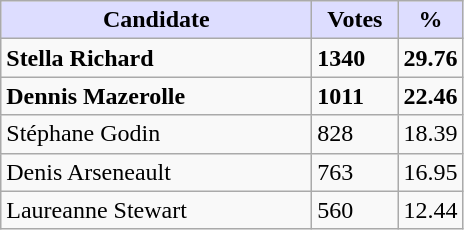<table class="wikitable">
<tr>
<th style="background:#ddf; width:200px;">Candidate</th>
<th style="background:#ddf; width:50px;">Votes</th>
<th style="background:#ddf; width:30px;">%</th>
</tr>
<tr>
<td><strong>Stella Richard</strong></td>
<td><strong>1340</strong></td>
<td><strong>29.76</strong></td>
</tr>
<tr>
<td><strong>Dennis Mazerolle</strong></td>
<td><strong>1011</strong></td>
<td><strong>22.46</strong></td>
</tr>
<tr>
<td>Stéphane Godin</td>
<td>828</td>
<td>18.39</td>
</tr>
<tr>
<td>Denis Arseneault</td>
<td>763</td>
<td>16.95</td>
</tr>
<tr>
<td>Laureanne Stewart</td>
<td>560</td>
<td>12.44</td>
</tr>
</table>
